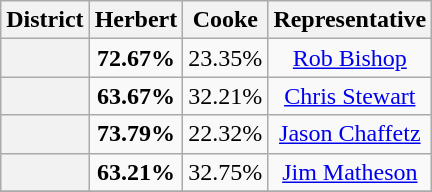<table class=wikitable>
<tr>
<th>District</th>
<th>Herbert</th>
<th>Cooke</th>
<th>Representative</th>
</tr>
<tr align=center>
<th></th>
<td><strong>72.67%</strong></td>
<td>23.35%</td>
<td><a href='#'>Rob Bishop</a></td>
</tr>
<tr align=center>
<th></th>
<td><strong>63.67%</strong></td>
<td>32.21%</td>
<td><a href='#'>Chris Stewart</a></td>
</tr>
<tr align=center>
<th></th>
<td><strong>73.79%</strong></td>
<td>22.32%</td>
<td><a href='#'>Jason Chaffetz</a></td>
</tr>
<tr align=center>
<th></th>
<td><strong>63.21%</strong></td>
<td>32.75%</td>
<td><a href='#'>Jim Matheson</a></td>
</tr>
<tr align=center>
</tr>
</table>
